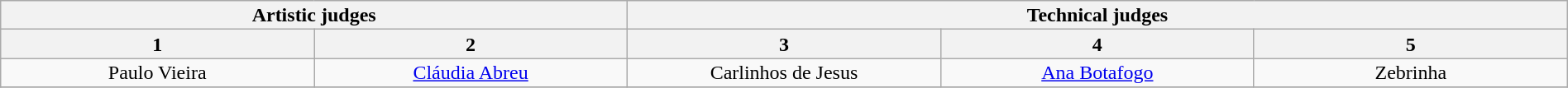<table class="wikitable" style="font-size:100%; line-height:16px; text-align:center" width="100%">
<tr>
<th colspan=2>Artistic judges</th>
<th colspan=3>Technical judges</th>
</tr>
<tr>
<th width="20.0%">1</th>
<th width="20.0%">2</th>
<th width="20.0%">3</th>
<th width="20.0%">4</th>
<th width="20.0%">5</th>
</tr>
<tr>
<td>Paulo Vieira</td>
<td><a href='#'>Cláudia Abreu</a></td>
<td>Carlinhos de Jesus</td>
<td><a href='#'>Ana Botafogo</a></td>
<td>Zebrinha</td>
</tr>
<tr>
</tr>
</table>
